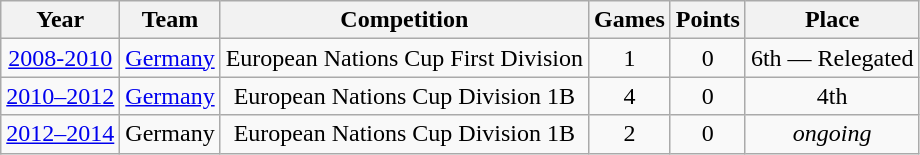<table class="wikitable">
<tr>
<th>Year</th>
<th>Team</th>
<th>Competition</th>
<th>Games</th>
<th>Points</th>
<th>Place</th>
</tr>
<tr align="center">
<td><a href='#'>2008-2010</a></td>
<td><a href='#'>Germany</a></td>
<td>European Nations Cup First Division</td>
<td>1</td>
<td>0</td>
<td>6th — Relegated</td>
</tr>
<tr align="center">
<td><a href='#'>2010–2012</a></td>
<td><a href='#'>Germany</a></td>
<td>European Nations Cup Division 1B</td>
<td>4</td>
<td>0</td>
<td>4th</td>
</tr>
<tr align="center">
<td><a href='#'>2012–2014</a></td>
<td>Germany</td>
<td>European Nations Cup Division 1B</td>
<td>2</td>
<td>0</td>
<td><em>ongoing</em></td>
</tr>
</table>
